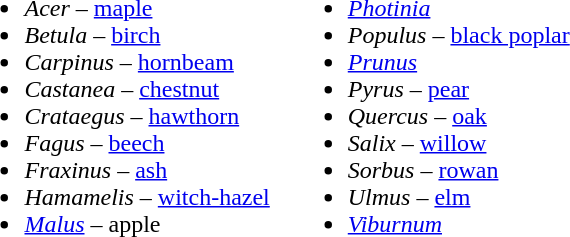<table border="0" cellpadding="05">
<tr>
<td><br><ul><li><em>Acer</em> – <a href='#'>maple</a></li><li><em>Betula</em> – <a href='#'>birch</a></li><li><em>Carpinus</em> – <a href='#'>hornbeam</a></li><li><em>Castanea</em> – <a href='#'>chestnut</a></li><li><em>Crataegus</em> – <a href='#'>hawthorn</a></li><li><em>Fagus</em> – <a href='#'>beech</a></li><li><em>Fraxinus</em> – <a href='#'>ash</a></li><li><em>Hamamelis</em> – <a href='#'>witch-hazel</a></li><li><em><a href='#'>Malus</a></em> – apple</li></ul></td>
<td><br><ul><li><em><a href='#'>Photinia</a></em></li><li><em>Populus</em> – <a href='#'>black poplar</a></li><li><em><a href='#'>Prunus</a></em></li><li><em>Pyrus</em> – <a href='#'>pear</a></li><li><em>Quercus</em> – <a href='#'>oak</a></li><li><em>Salix</em> – <a href='#'>willow</a></li><li><em>Sorbus</em> – <a href='#'>rowan</a></li><li><em>Ulmus</em> – <a href='#'>elm</a></li><li><em><a href='#'>Viburnum</a></em></li></ul></td>
</tr>
</table>
